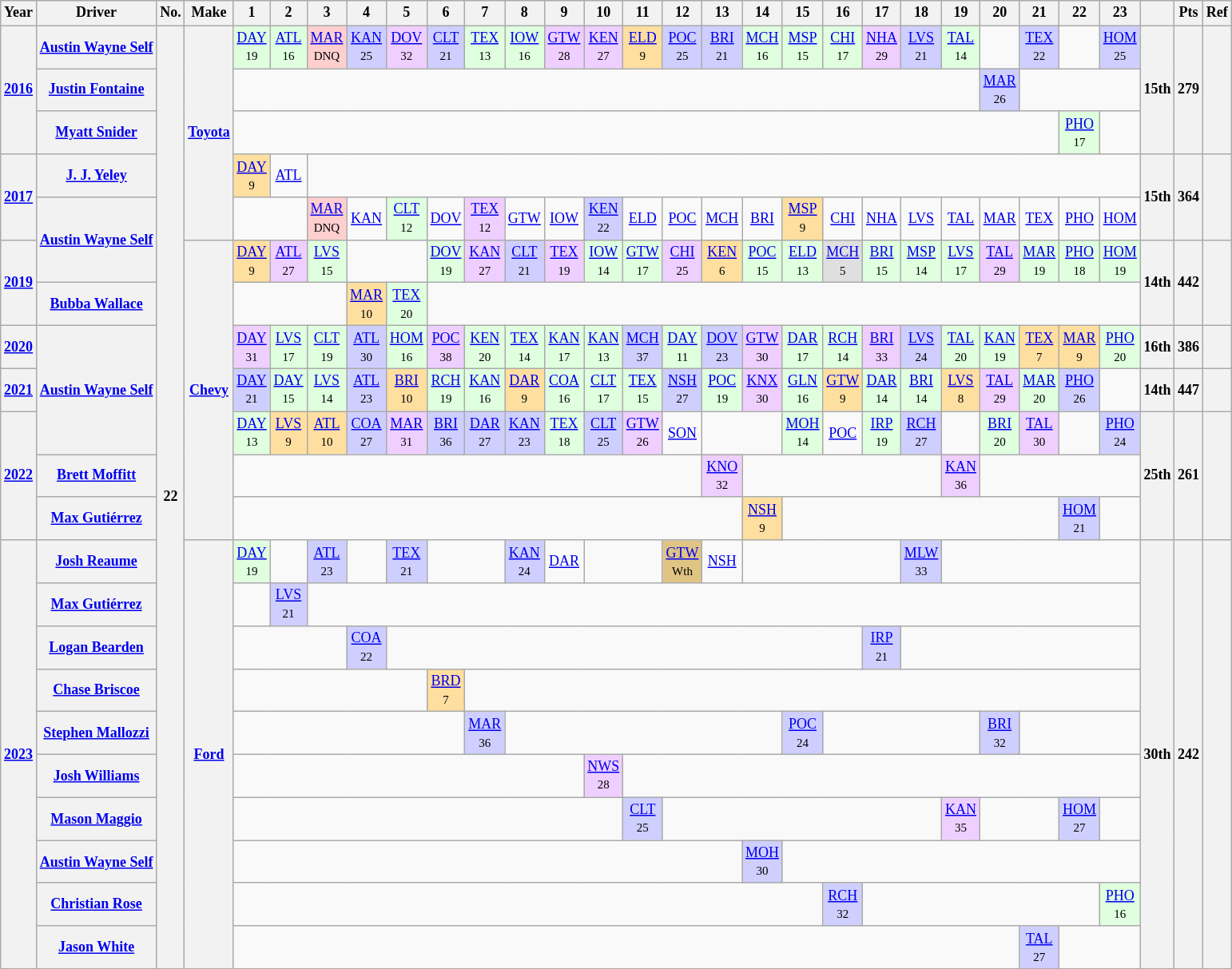<table class="wikitable" style="text-align:center; font-size:75%">
<tr>
<th>Year</th>
<th>Driver</th>
<th>No.</th>
<th>Make</th>
<th>1</th>
<th>2</th>
<th>3</th>
<th>4</th>
<th>5</th>
<th>6</th>
<th>7</th>
<th>8</th>
<th>9</th>
<th>10</th>
<th>11</th>
<th>12</th>
<th>13</th>
<th>14</th>
<th>15</th>
<th>16</th>
<th>17</th>
<th>18</th>
<th>19</th>
<th>20</th>
<th>21</th>
<th>22</th>
<th>23</th>
<th></th>
<th>Pts</th>
<th>Ref</th>
</tr>
<tr>
<th rowspan="3"><a href='#'>2016</a></th>
<th><a href='#'>Austin Wayne Self</a></th>
<th rowspan="22">22</th>
<th rowspan="5"><a href='#'>Toyota</a></th>
<td style="background:#DFFFDF;"><a href='#'>DAY</a><br><small>19</small></td>
<td style="background:#DFFFDF;"><a href='#'>ATL</a><br><small>16</small></td>
<td style="background:#FFCFCF;"><a href='#'>MAR</a><br><small>DNQ</small></td>
<td style="background:#CFCFFF;"><a href='#'>KAN</a><br><small>25</small></td>
<td style="background:#EFCFFF;"><a href='#'>DOV</a><br><small>32</small></td>
<td style="background:#CFCFFF;"><a href='#'>CLT</a><br><small>21</small></td>
<td style="background:#DFFFDF;"><a href='#'>TEX</a><br><small>13</small></td>
<td style="background:#DFFFDF;"><a href='#'>IOW</a><br><small>16</small></td>
<td style="background:#EFCFFF;"><a href='#'>GTW</a><br><small>28</small></td>
<td style="background:#EFCFFF;"><a href='#'>KEN</a><br><small>27</small></td>
<td style="background:#FFDF9F;"><a href='#'>ELD</a><br><small>9</small></td>
<td style="background:#CFCFFF;"><a href='#'>POC</a><br><small>25</small></td>
<td style="background:#CFCFFF;"><a href='#'>BRI</a><br><small>21</small></td>
<td style="background:#DFFFDF;"><a href='#'>MCH</a><br><small>16</small></td>
<td style="background:#DFFFDF;"><a href='#'>MSP</a><br><small>15</small></td>
<td style="background:#DFFFDF;"><a href='#'>CHI</a><br><small>17</small></td>
<td style="background:#EFCFFF;"><a href='#'>NHA</a><br><small>29</small></td>
<td style="background:#CFCFFF;"><a href='#'>LVS</a><br><small>21</small></td>
<td style="background:#DFFFDF;"><a href='#'>TAL</a><br><small>14</small></td>
<td></td>
<td style="background:#CFCFFF;"><a href='#'>TEX</a><br><small>22</small></td>
<td></td>
<td style="background:#CFCFFF;"><a href='#'>HOM</a><br><small>25</small></td>
<th rowspan="3">15th</th>
<th rowspan="3">279</th>
<th rowspan="3"></th>
</tr>
<tr>
<th><a href='#'>Justin Fontaine</a></th>
<td colspan="19"></td>
<td style="background:#CFCFFF;"><a href='#'>MAR</a><br><small>26</small></td>
<td colspan="3"></td>
</tr>
<tr>
<th><a href='#'>Myatt Snider</a></th>
<td colspan="21"></td>
<td style="background:#DFFFDF;"><a href='#'>PHO</a><br><small>17</small></td>
<td></td>
</tr>
<tr>
<th rowspan="2"><a href='#'>2017</a></th>
<th><a href='#'>J. J. Yeley</a></th>
<td style="background:#FFDF9F;"><a href='#'>DAY</a><br><small>9</small></td>
<td><a href='#'>ATL</a></td>
<td colspan="21"></td>
<th rowspan="2">15th</th>
<th rowspan="2">364</th>
<th rowspan="2"></th>
</tr>
<tr>
<th rowspan="2"><a href='#'>Austin Wayne Self</a></th>
<td colspan="2"></td>
<td style="background:#FFCFCF;"><a href='#'>MAR</a><br><small>DNQ</small></td>
<td><a href='#'>KAN</a></td>
<td style="background:#DFFFDF;"><a href='#'>CLT</a><br><small>12</small></td>
<td><a href='#'>DOV</a></td>
<td style="background:#EFCFFF;"><a href='#'>TEX</a><br><small>12</small></td>
<td><a href='#'>GTW</a></td>
<td><a href='#'>IOW</a></td>
<td style="background:#CFCFFF;"><a href='#'>KEN</a><br><small>22</small></td>
<td><a href='#'>ELD</a></td>
<td><a href='#'>POC</a></td>
<td><a href='#'>MCH</a></td>
<td><a href='#'>BRI</a></td>
<td style="background:#FFDF9F;"><a href='#'>MSP</a><br><small>9</small></td>
<td><a href='#'>CHI</a></td>
<td><a href='#'>NHA</a></td>
<td><a href='#'>LVS</a></td>
<td><a href='#'>TAL</a></td>
<td><a href='#'>MAR</a></td>
<td><a href='#'>TEX</a></td>
<td><a href='#'>PHO</a></td>
<td><a href='#'>HOM</a></td>
</tr>
<tr>
<th rowspan="2"><a href='#'>2019</a></th>
<th rowspan="7"><a href='#'>Chevy</a></th>
<td style="background:#FFDF9F;"><a href='#'>DAY</a><br><small>9</small></td>
<td style="background:#EFCFFF;"><a href='#'>ATL</a><br><small>27</small></td>
<td style="background:#DFFFDF;"><a href='#'>LVS</a><br><small>15</small></td>
<td colspan=2></td>
<td style="background:#DFFFDF;"><a href='#'>DOV</a><br><small>19</small></td>
<td style="background:#EFCFFF;"><a href='#'>KAN</a><br><small>27</small></td>
<td style="background:#CFCFFF;"><a href='#'>CLT</a><br><small>21</small></td>
<td style="background:#EFCFFF;"><a href='#'>TEX</a><br><small>19</small></td>
<td style="background:#DFFFDF;"><a href='#'>IOW</a><br><small>14</small></td>
<td style="background:#DFFFDF;"><a href='#'>GTW</a><br><small>17</small></td>
<td style="background:#EFCFFF;"><a href='#'>CHI</a><br><small>25</small></td>
<td style="background:#FFDF9F;"><a href='#'>KEN</a><br><small>6</small></td>
<td style="background:#DFFFDF;"><a href='#'>POC</a><br><small>15</small></td>
<td style="background:#DFFFDF;"><a href='#'>ELD</a><br><small>13</small></td>
<td style="background:#DFDFDF;"><a href='#'>MCH</a><br><small>5</small></td>
<td style="background:#DFFFDF;"><a href='#'>BRI</a><br><small>15</small></td>
<td style="background:#DFFFDF;"><a href='#'>MSP</a><br><small>14</small></td>
<td style="background:#DFFFDF;"><a href='#'>LVS</a><br><small>17</small></td>
<td style="background:#EFCFFF;"><a href='#'>TAL</a><br><small>29</small></td>
<td style="background:#DFFFDF;"><a href='#'>MAR</a><br><small>19</small></td>
<td style="background:#DFFFDF;"><a href='#'>PHO</a><br><small>18</small></td>
<td style="background:#DFFFDF;"><a href='#'>HOM</a><br><small>19</small></td>
<th rowspan="2">14th</th>
<th rowspan="2">442</th>
<th rowspan="2"></th>
</tr>
<tr>
<th><a href='#'>Bubba Wallace</a></th>
<td colspan="3"></td>
<td style="background:#FFDF9F;"><a href='#'>MAR</a><br><small>10</small></td>
<td style="background:#DFFFDF;"><a href='#'>TEX</a><br><small>20</small></td>
<td colspan="18"></td>
</tr>
<tr>
<th><a href='#'>2020</a></th>
<th rowspan="3"><a href='#'>Austin Wayne Self</a></th>
<td style="background:#EFCFFF;"><a href='#'>DAY</a><br><small>31</small></td>
<td style="background:#DFFFDF;"><a href='#'>LVS</a><br><small>17</small></td>
<td style="background:#DFFFDF;"><a href='#'>CLT</a><br><small>19</small></td>
<td style="background:#CFCFFF;"><a href='#'>ATL</a><br><small>30</small></td>
<td style="background:#DFFFDF;"><a href='#'>HOM</a><br><small>16</small></td>
<td style="background:#EFCFFF;"><a href='#'>POC</a><br><small>38</small></td>
<td style="background:#DFFFDF;"><a href='#'>KEN</a><br><small>20</small></td>
<td style="background:#DFFFDF;"><a href='#'>TEX</a><br><small>14</small></td>
<td style="background:#DFFFDF;"><a href='#'>KAN</a><br><small>17</small></td>
<td style="background:#DFFFDF;"><a href='#'>KAN</a><br><small>13</small></td>
<td style="background:#CFCFFF;"><a href='#'>MCH</a><br><small>37</small></td>
<td style="background:#DFFFDF;"><a href='#'>DAY</a><br><small>11</small></td>
<td style="background:#CFCFFF;"><a href='#'>DOV</a><br><small>23</small></td>
<td style="background:#EFCFFF;"><a href='#'>GTW</a><br><small>30</small></td>
<td style="background:#DFFFDF;"><a href='#'>DAR</a><br><small>17</small></td>
<td style="background:#DFFFDF;"><a href='#'>RCH</a><br><small>14</small></td>
<td style="background:#EFCFFF;"><a href='#'>BRI</a><br><small>33</small></td>
<td style="background:#CFCFFF;"><a href='#'>LVS</a><br><small>24</small></td>
<td style="background:#DFFFDF;"><a href='#'>TAL</a><br><small>20</small></td>
<td style="background:#DFFFDF;"><a href='#'>KAN</a><br><small>19</small></td>
<td style="background:#FFDF9F;"><a href='#'>TEX</a><br><small>7</small></td>
<td style="background:#FFDF9F;"><a href='#'>MAR</a><br><small>9</small></td>
<td style="background:#DFFFDF;"><a href='#'>PHO</a><br><small>20</small></td>
<th>16th</th>
<th>386</th>
<th></th>
</tr>
<tr>
<th><a href='#'>2021</a></th>
<td style="background:#CFCFFF;"><a href='#'>DAY</a><br><small>21</small></td>
<td style="background:#DFFFDF;"><a href='#'>DAY</a><br><small>15</small></td>
<td style="background:#DFFFDF;"><a href='#'>LVS</a><br><small>14</small></td>
<td style="background:#CFCFFF;"><a href='#'>ATL</a><br><small>23</small></td>
<td style="background:#FFDF9F;"><a href='#'>BRI</a><br><small>10</small></td>
<td style="background:#DFFFDF;"><a href='#'>RCH</a><br><small>19</small></td>
<td style="background:#DFFFDF;"><a href='#'>KAN</a><br><small>16</small></td>
<td style="background:#FFDF9F;"><a href='#'>DAR</a><br><small>9</small></td>
<td style="background:#DFFFDF;"><a href='#'>COA</a><br><small>16</small></td>
<td style="background:#DFFFDF;"><a href='#'>CLT</a><br><small>17</small></td>
<td style="background:#DFFFDF;"><a href='#'>TEX</a><br><small>15</small></td>
<td style="background:#CFCFFF;"><a href='#'>NSH</a><br><small>27</small></td>
<td style="background:#DFFFDF;"><a href='#'>POC</a><br><small>19</small></td>
<td style="background:#EFCFFF;"><a href='#'>KNX</a><br><small>30</small></td>
<td style="background:#DFFFDF;"><a href='#'>GLN</a><br><small>16</small></td>
<td style="background:#FFDF9F;"><a href='#'>GTW</a><br><small>9</small></td>
<td style="background:#DFFFDF;"><a href='#'>DAR</a><br><small>14</small></td>
<td style="background:#DFFFDF;"><a href='#'>BRI</a><br><small>14</small></td>
<td style="background:#FFDF9F;"><a href='#'>LVS</a><br><small>8</small></td>
<td style="background:#EFCFFF;"><a href='#'>TAL</a><br><small>29</small></td>
<td style="background:#DFFFDF;"><a href='#'>MAR</a><br><small>20</small></td>
<td style="background:#CFCFFF;"><a href='#'>PHO</a><br><small>26</small></td>
<td></td>
<th>14th</th>
<th>447</th>
<th></th>
</tr>
<tr>
<th rowspan="3"><a href='#'>2022</a></th>
<td style="background:#DFFFDF;"><a href='#'>DAY</a><br><small>13</small></td>
<td style="background:#FFDF9F;"><a href='#'>LVS</a><br><small>9</small></td>
<td style="background:#FFDF9F;"><a href='#'>ATL</a><br><small>10</small></td>
<td style="background:#CFCFFF;"><a href='#'>COA</a><br><small>27</small></td>
<td style="background:#EFCFFF;"><a href='#'>MAR</a><br><small>31</small></td>
<td style="background:#CFCFFF;"><a href='#'>BRI</a><br><small>36</small></td>
<td style="background:#CFCFFF;"><a href='#'>DAR</a><br><small>27</small></td>
<td style="background:#CFCFFF;"><a href='#'>KAN</a><br><small>23</small></td>
<td style="background:#DFFFDF;"><a href='#'>TEX</a><br><small>18</small></td>
<td style="background:#CFCFFF;"><a href='#'>CLT</a><br><small>25</small></td>
<td style="background:#EFCFFF;"><a href='#'>GTW</a><br><small>26</small></td>
<td><a href='#'>SON</a></td>
<td colspan="2"></td>
<td style="background:#DFFFDF;"><a href='#'>MOH</a><br><small>14</small></td>
<td><a href='#'>POC</a></td>
<td style="background:#DFFFDF;"><a href='#'>IRP</a><br><small>19</small></td>
<td style="background:#CFCFFF;"><a href='#'>RCH</a><br><small>27</small></td>
<td></td>
<td style="background:#DFFFDF;"><a href='#'>BRI</a><br><small>20</small></td>
<td style="background:#EFCFFF;"><a href='#'>TAL</a><br><small>30</small></td>
<td></td>
<td style="background:#CFCFFF;"><a href='#'>PHO</a><br><small>24</small></td>
<th rowspan="3">25th</th>
<th rowspan="3">261</th>
<th rowspan="3"></th>
</tr>
<tr>
<th><a href='#'>Brett Moffitt</a></th>
<td colspan="12"></td>
<td style="background:#EFCFFF;"><a href='#'>KNO</a><br><small>32</small></td>
<td colspan="5"></td>
<td style="background:#EFCFFF;"><a href='#'>KAN</a><br><small>36</small></td>
<td colspan="4"></td>
</tr>
<tr>
<th><a href='#'>Max Gutiérrez</a></th>
<td colspan="13"></td>
<td style="background:#FFDF9F;"><a href='#'>NSH</a><br><small>9</small></td>
<td colspan="7"></td>
<td style="background:#CFCFFF;"><a href='#'>HOM</a><br><small>21</small></td>
</tr>
<tr>
<th rowspan="10"><a href='#'>2023</a></th>
<th><a href='#'>Josh Reaume</a></th>
<th rowspan="10"><a href='#'>Ford</a></th>
<td style="background:#DFFFDF;"><a href='#'>DAY</a><br><small>19</small></td>
<td></td>
<td style="background:#CFCFFF;"><a href='#'>ATL</a><br><small>23</small></td>
<td></td>
<td style="background:#CFCFFF;"><a href='#'>TEX</a><br><small>21</small></td>
<td colspan=2></td>
<td style="background:#CFCFFF;"><a href='#'>KAN</a><br><small>24</small></td>
<td><a href='#'>DAR</a></td>
<td colspan=2></td>
<td style="background:#DFC484;"><a href='#'>GTW</a><br><small>Wth</small></td>
<td><a href='#'>NSH</a></td>
<td colspan=4></td>
<td style="background:#CFCFFF;"><a href='#'>MLW</a><br><small>33</small></td>
<td colspan="5"></td>
<th rowspan="10">30th</th>
<th rowspan="10">242</th>
<th rowspan="10"></th>
</tr>
<tr>
<th><a href='#'>Max Gutiérrez</a></th>
<td></td>
<td style="background:#CFCFFF;"><a href='#'>LVS</a><br><small>21</small></td>
<td colspan="21"></td>
</tr>
<tr>
<th><a href='#'>Logan Bearden</a></th>
<td colspan="3"></td>
<td style="background:#CFCFFF;"><a href='#'>COA</a> <br><small>22</small></td>
<td colspan="12"></td>
<td style="background:#CFCFFF;"><a href='#'>IRP</a><br><small>21</small></td>
<td colspan="6"></td>
</tr>
<tr>
<th><a href='#'>Chase Briscoe</a></th>
<td colspan="5"></td>
<td style="background:#FFDF9F;"><a href='#'>BRD</a><br><small>7</small></td>
<td colspan="17"></td>
</tr>
<tr>
<th><a href='#'>Stephen Mallozzi</a></th>
<td colspan="6"></td>
<td style="background:#CFCFFF;"><a href='#'>MAR</a><br><small>36</small></td>
<td colspan="7"></td>
<td style="background:#CFCFFF;"><a href='#'>POC</a><br><small>24</small></td>
<td colspan="4"></td>
<td style="background:#CFCFFF;"><a href='#'>BRI</a><br><small>32</small></td>
<td colspan=3></td>
</tr>
<tr>
<th><a href='#'>Josh Williams</a></th>
<td colspan="9"></td>
<td style="background:#EFCFFF;"><a href='#'>NWS</a><br><small>28</small></td>
<td colspan="13"></td>
</tr>
<tr>
<th><a href='#'>Mason Maggio</a></th>
<td colspan="10"></td>
<td style="background:#CFCFFF;"><a href='#'>CLT</a><br><small>25</small></td>
<td colspan="7"></td>
<td style="background:#EFCFFF;"><a href='#'>KAN</a><br><small>35</small></td>
<td colspan="2"></td>
<td style="background:#CFCFFF;"><a href='#'>HOM</a><br><small>27</small></td>
<td></td>
</tr>
<tr>
<th><a href='#'>Austin Wayne Self</a></th>
<td colspan="13"></td>
<td style="background:#CFCFFF;"><a href='#'>MOH</a><br><small>30</small></td>
<td colspan="9"></td>
</tr>
<tr>
<th><a href='#'>Christian Rose</a></th>
<td colspan="15"></td>
<td style="background:#CFCFFF;"><a href='#'>RCH</a><br><small>32</small></td>
<td colspan="6"></td>
<td style="background:#DFFFDF;"><a href='#'>PHO</a><br><small>16</small></td>
</tr>
<tr>
<th><a href='#'>Jason White</a></th>
<td colspan="20"></td>
<td style="background:#CFCFFF;"><a href='#'>TAL</a><br><small>27</small></td>
<td colspan="2"></td>
</tr>
<tr>
</tr>
</table>
